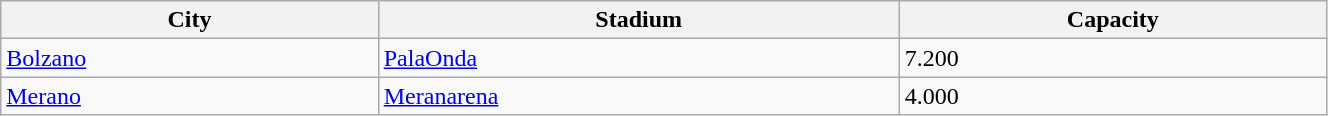<table class="wikitable" width=70%>
<tr>
<th>City</th>
<th>Stadium</th>
<th>Capacity</th>
</tr>
<tr>
<td><a href='#'>Bolzano</a></td>
<td><a href='#'>PalaOnda</a></td>
<td>7.200</td>
</tr>
<tr>
<td><a href='#'>Merano</a></td>
<td><a href='#'>Meranarena</a></td>
<td>4.000</td>
</tr>
</table>
